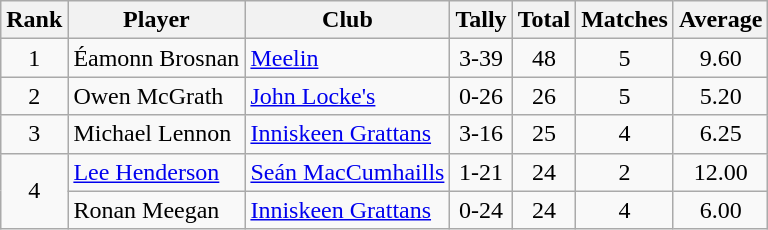<table class="wikitable">
<tr>
<th>Rank</th>
<th>Player</th>
<th>Club</th>
<th>Tally</th>
<th>Total</th>
<th>Matches</th>
<th>Average</th>
</tr>
<tr>
<td rowspan="1" style="text-align:center;">1</td>
<td>Éamonn Brosnan</td>
<td><a href='#'>Meelin</a></td>
<td align=center>3-39</td>
<td align=center>48</td>
<td align=center>5</td>
<td align=center>9.60</td>
</tr>
<tr>
<td rowspan="1" style="text-align:center;">2</td>
<td>Owen McGrath</td>
<td><a href='#'>John Locke's</a></td>
<td align=center>0-26</td>
<td align=center>26</td>
<td align=center>5</td>
<td align=center>5.20</td>
</tr>
<tr>
<td rowspan="1" style="text-align:center;">3</td>
<td>Michael Lennon</td>
<td><a href='#'>Inniskeen Grattans</a></td>
<td align=center>3-16</td>
<td align=center>25</td>
<td align=center>4</td>
<td align=center>6.25</td>
</tr>
<tr>
<td rowspan="2" style="text-align:center;">4</td>
<td><a href='#'>Lee Henderson</a></td>
<td><a href='#'>Seán MacCumhaills</a></td>
<td align=center>1-21</td>
<td align=center>24</td>
<td align=center>2</td>
<td align=center>12.00</td>
</tr>
<tr>
<td>Ronan Meegan</td>
<td><a href='#'>Inniskeen Grattans</a></td>
<td align=center>0-24</td>
<td align=center>24</td>
<td align=center>4</td>
<td align=center>6.00</td>
</tr>
</table>
